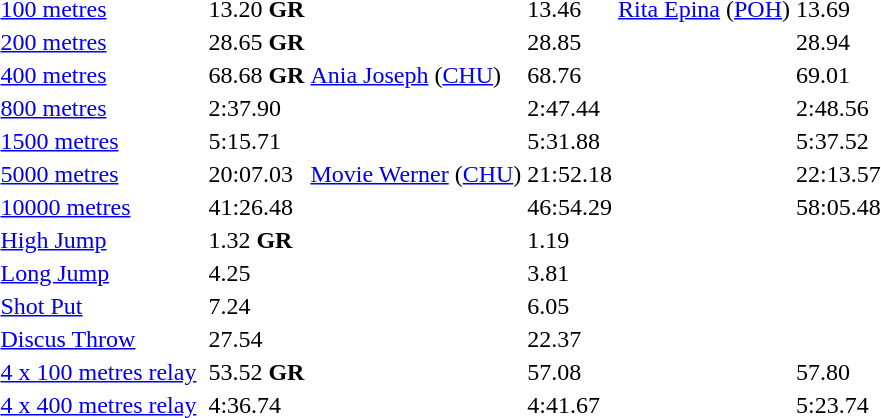<table>
<tr>
<td><a href='#'>100 metres</a></td>
<td></td>
<td>13.20 <strong>GR</strong></td>
<td></td>
<td>13.46</td>
<td> <a href='#'>Rita Epina</a> (<a href='#'>POH</a>)</td>
<td>13.69</td>
</tr>
<tr>
<td><a href='#'>200 metres</a></td>
<td></td>
<td>28.65 <strong>GR</strong></td>
<td></td>
<td>28.85</td>
<td></td>
<td>28.94</td>
</tr>
<tr>
<td><a href='#'>400 metres</a></td>
<td></td>
<td>68.68 <strong>GR</strong></td>
<td> <a href='#'>Ania Joseph</a> (<a href='#'>CHU</a>)</td>
<td>68.76</td>
<td></td>
<td>69.01</td>
</tr>
<tr>
<td><a href='#'>800 metres</a></td>
<td></td>
<td>2:37.90</td>
<td></td>
<td>2:47.44</td>
<td></td>
<td>2:48.56</td>
</tr>
<tr>
<td><a href='#'>1500 metres</a></td>
<td></td>
<td>5:15.71</td>
<td></td>
<td>5:31.88</td>
<td></td>
<td>5:37.52</td>
</tr>
<tr>
<td><a href='#'>5000 metres</a></td>
<td></td>
<td>20:07.03</td>
<td> <a href='#'>Movie Werner</a> (<a href='#'>CHU</a>)</td>
<td>21:52.18</td>
<td></td>
<td>22:13.57</td>
</tr>
<tr>
<td><a href='#'>10000 metres</a></td>
<td></td>
<td>41:26.48</td>
<td></td>
<td>46:54.29</td>
<td></td>
<td>58:05.48</td>
</tr>
<tr>
<td><a href='#'>High Jump</a></td>
<td></td>
<td>1.32 <strong>GR</strong></td>
<td></td>
<td>1.19</td>
<td></td>
<td></td>
</tr>
<tr>
<td><a href='#'>Long Jump</a></td>
<td></td>
<td>4.25</td>
<td></td>
<td>3.81</td>
<td></td>
<td></td>
</tr>
<tr>
<td><a href='#'>Shot Put</a></td>
<td></td>
<td>7.24</td>
<td></td>
<td>6.05</td>
<td></td>
<td></td>
</tr>
<tr>
<td><a href='#'>Discus Throw</a></td>
<td></td>
<td>27.54</td>
<td></td>
<td>22.37</td>
<td></td>
<td></td>
</tr>
<tr>
<td><a href='#'>4 x 100 metres relay</a></td>
<td></td>
<td>53.52 <strong>GR</strong></td>
<td></td>
<td>57.08</td>
<td></td>
<td>57.80</td>
</tr>
<tr>
<td><a href='#'>4 x 400 metres relay</a></td>
<td></td>
<td>4:36.74</td>
<td></td>
<td>4:41.67</td>
<td></td>
<td>5:23.74</td>
</tr>
</table>
